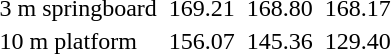<table>
<tr>
<td>3 m springboard</td>
<td></td>
<td>169.21</td>
<td></td>
<td>168.80</td>
<td></td>
<td>168.17</td>
</tr>
<tr>
<td>10 m platform</td>
<td></td>
<td>156.07</td>
<td></td>
<td>145.36</td>
<td></td>
<td>129.40</td>
</tr>
</table>
